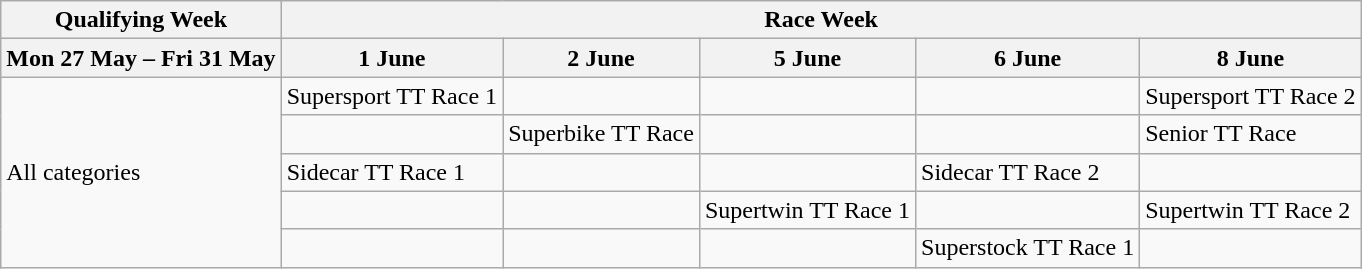<table class="wikitable">
<tr>
<th>Qualifying Week</th>
<th colspan="5">Race Week</th>
</tr>
<tr>
<th>Mon 27 May – Fri 31 May</th>
<th>1 June</th>
<th>2 June</th>
<th>5 June</th>
<th>6 June</th>
<th>8 June</th>
</tr>
<tr>
<td rowspan="5">All categories</td>
<td>Supersport TT Race 1</td>
<td></td>
<td></td>
<td></td>
<td>Supersport TT Race 2</td>
</tr>
<tr>
<td></td>
<td>Superbike TT Race</td>
<td></td>
<td></td>
<td>Senior TT Race</td>
</tr>
<tr>
<td>Sidecar TT Race 1</td>
<td></td>
<td></td>
<td>Sidecar TT Race 2</td>
<td></td>
</tr>
<tr>
<td></td>
<td></td>
<td>Supertwin TT Race 1</td>
<td></td>
<td>Supertwin TT Race 2</td>
</tr>
<tr>
<td></td>
<td></td>
<td></td>
<td>Superstock TT Race 1</td>
<td></td>
</tr>
</table>
